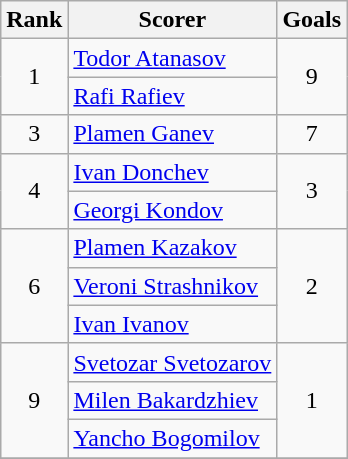<table class="wikitable" style="text-align:center">
<tr>
<th>Rank</th>
<th>Scorer</th>
<th>Goals</th>
</tr>
<tr>
<td rowspan="2">1</td>
<td align=left> <a href='#'>Todor Atanasov</a></td>
<td rowspan="2">9</td>
</tr>
<tr>
<td align=left> <a href='#'>Rafi Rafiev</a></td>
</tr>
<tr>
<td rowspan="1">3</td>
<td align=left> <a href='#'>Plamen Ganev</a></td>
<td rowspan="1">7</td>
</tr>
<tr>
<td rowspan="2">4</td>
<td align=left> <a href='#'>Ivan Donchev</a></td>
<td rowspan="2">3</td>
</tr>
<tr>
<td align=left> <a href='#'>Georgi Kondov</a></td>
</tr>
<tr>
<td rowspan="3">6</td>
<td align=left> <a href='#'>Plamen Kazakov</a></td>
<td rowspan="3">2</td>
</tr>
<tr>
<td align=left> <a href='#'>Veroni Strashnikov</a></td>
</tr>
<tr>
<td align=left> <a href='#'>Ivan Ivanov</a></td>
</tr>
<tr>
<td rowspan="3">9</td>
<td align=left> <a href='#'>Svetozar Svetozarov</a></td>
<td rowspan="3">1</td>
</tr>
<tr>
<td align=left> <a href='#'>Milen Bakardzhiev</a></td>
</tr>
<tr>
<td align=left> <a href='#'>Yancho Bogomilov</a></td>
</tr>
<tr>
</tr>
</table>
